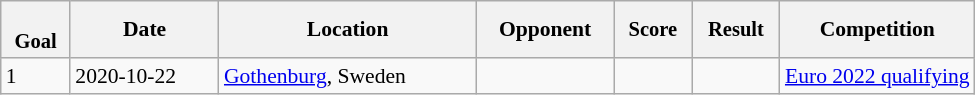<table class="wikitable collapsible sortable" style="font-size:90%">
<tr>
<th data-sort-type="number" style="font-size:95%;"><br>Goal</th>
<th>Date</th>
<th>Location</th>
<th>Opponent</th>
<th data-sort-type="number" style="font-size:95%;">Score</th>
<th data-sort-type="number" style="font-size:95%;">Result</th>
<th width="20%">Competition</th>
</tr>
<tr>
<td>1</td>
<td>2020-10-22</td>
<td><a href='#'>Gothenburg</a>, Sweden</td>
<td></td>
<td></td>
<td></td>
<td><a href='#'>Euro 2022 qualifying</a></td>
</tr>
</table>
